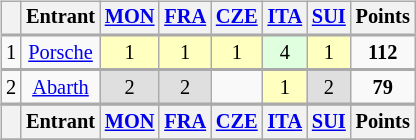<table>
<tr>
<td><br><table class="wikitable" style="font-size: 85%; text-align: center">
<tr valign="top">
<th valign="middle"></th>
<th valign="middle">Entrant</th>
<th><a href='#'>MON</a><br></th>
<th><a href='#'>FRA</a><br></th>
<th><a href='#'>CZE</a><br></th>
<th><a href='#'>ITA</a><br></th>
<th><a href='#'>SUI</a><br></th>
<th valign="middle">Points</th>
</tr>
<tr style="border-top:2px solid #aaaaaa">
<td>1</td>
<td> <a href='#'>Porsche</a></td>
<td style="background:#ffffbf">1</td>
<td style="background:#ffffbf">1</td>
<td style="background:#ffffbf">1</td>
<td style="background:#dfffdf">4</td>
<td style="background:#ffffbf">1</td>
<td><strong>112</strong></td>
</tr>
<tr style="border-top:2px solid #aaaaaa">
<td>2</td>
<td> <a href='#'>Abarth</a></td>
<td style="background:#dfdfdf">2</td>
<td style="background:#dfdfdf">2</td>
<td></td>
<td style="background:#ffffbf">1</td>
<td style="background:#dfdfdf">2</td>
<td><strong>79</strong></td>
</tr>
<tr>
</tr>
<tr style="border-top:2px solid #aaaaaa">
<th valign="middle"></th>
<th valign="middle">Entrant</th>
<th><a href='#'>MON</a><br></th>
<th><a href='#'>FRA</a><br></th>
<th><a href='#'>CZE</a><br></th>
<th><a href='#'>ITA</a><br></th>
<th><a href='#'>SUI</a><br></th>
<th valign="middle">Points</th>
</tr>
<tr>
</tr>
</table>
</td>
<td valign="top"><br></td>
</tr>
</table>
